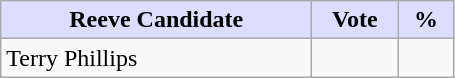<table class="wikitable">
<tr>
<th style="background:#ddf; width:200px;">Reeve Candidate</th>
<th style="background:#ddf; width:50px;">Vote</th>
<th style="background:#ddf; width:30px;">%</th>
</tr>
<tr>
<td>Terry Phillips</td>
<td></td>
<td></td>
</tr>
</table>
